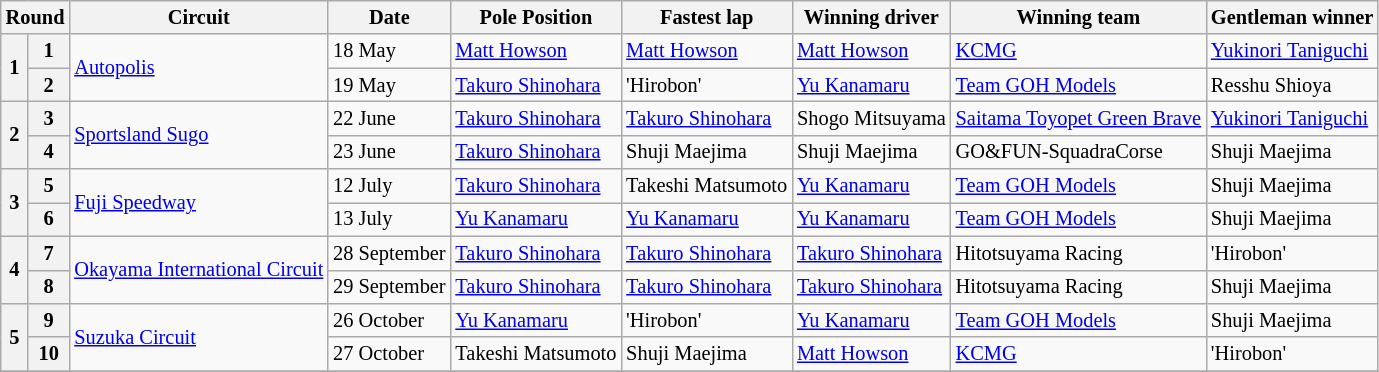<table class="wikitable" style="font-size:85%">
<tr>
<th colspan="2">Round</th>
<th>Circuit</th>
<th>Date</th>
<th>Pole Position</th>
<th>Fastest lap</th>
<th>Winning driver</th>
<th>Winning team</th>
<th>Gentleman winner</th>
</tr>
<tr>
<th rowspan="2">1</th>
<th>1</th>
<td rowspan="2"><a href='#'>Autopolis</a></td>
<td>18 May</td>
<td> <a href='#'>Matt Howson</a></td>
<td> <a href='#'>Matt Howson</a></td>
<td> <a href='#'>Matt Howson</a></td>
<td> <a href='#'>KCMG</a></td>
<td> <a href='#'>Yukinori Taniguchi</a></td>
</tr>
<tr>
<th>2</th>
<td>19 May</td>
<td> <a href='#'>Takuro Shinohara</a></td>
<td> 'Hirobon'</td>
<td> <a href='#'>Yu Kanamaru</a></td>
<td> <a href='#'>Team GOH Models</a></td>
<td> Resshu Shioya</td>
</tr>
<tr>
<th rowspan="2">2</th>
<th>3</th>
<td rowspan="2"><a href='#'>Sportsland Sugo</a></td>
<td>22 June</td>
<td> <a href='#'>Takuro Shinohara</a></td>
<td> <a href='#'>Takuro Shinohara</a></td>
<td> Shogo Mitsuyama</td>
<td> <a href='#'>Saitama Toyopet Green Brave</a></td>
<td> <a href='#'>Yukinori Taniguchi</a></td>
</tr>
<tr>
<th>4</th>
<td>23 June</td>
<td> <a href='#'>Takuro Shinohara</a></td>
<td> Shuji Maejima</td>
<td> Shuji Maejima</td>
<td> GO&FUN-SquadraCorse</td>
<td> Shuji Maejima</td>
</tr>
<tr>
<th rowspan="2">3</th>
<th>5</th>
<td rowspan="2"><a href='#'>Fuji Speedway</a></td>
<td>12 July</td>
<td> <a href='#'>Takuro Shinohara</a></td>
<td> Takeshi Matsumoto</td>
<td> <a href='#'>Yu Kanamaru</a></td>
<td> <a href='#'>Team GOH Models</a></td>
<td> Shuji Maejima</td>
</tr>
<tr>
<th>6</th>
<td>13 July</td>
<td> <a href='#'>Yu Kanamaru</a></td>
<td> <a href='#'>Yu Kanamaru</a></td>
<td> <a href='#'>Yu Kanamaru</a></td>
<td> <a href='#'>Team GOH Models</a></td>
<td> Shuji Maejima</td>
</tr>
<tr>
<th rowspan="2">4</th>
<th>7</th>
<td rowspan="2"><a href='#'>Okayama International Circuit</a></td>
<td>28 September</td>
<td> <a href='#'>Takuro Shinohara</a></td>
<td> <a href='#'>Takuro Shinohara</a></td>
<td> <a href='#'>Takuro Shinohara</a></td>
<td> Hitotsuyama Racing</td>
<td> 'Hirobon'</td>
</tr>
<tr>
<th>8</th>
<td>29 September</td>
<td> <a href='#'>Takuro Shinohara</a></td>
<td> <a href='#'>Takuro Shinohara</a></td>
<td> <a href='#'>Takuro Shinohara</a></td>
<td> Hitotsuyama Racing</td>
<td> Shuji Maejima</td>
</tr>
<tr>
<th rowspan="2">5</th>
<th>9</th>
<td rowspan="2"><a href='#'>Suzuka Circuit</a></td>
<td>26 October</td>
<td> <a href='#'>Yu Kanamaru</a></td>
<td> 'Hirobon'</td>
<td> <a href='#'>Yu Kanamaru</a></td>
<td> <a href='#'>Team GOH Models</a></td>
<td> Shuji Maejima</td>
</tr>
<tr>
<th>10</th>
<td>27 October</td>
<td> Takeshi Matsumoto</td>
<td> Shuji Maejima</td>
<td> <a href='#'>Matt Howson</a></td>
<td> <a href='#'>KCMG</a></td>
<td> 'Hirobon'</td>
</tr>
<tr>
</tr>
</table>
